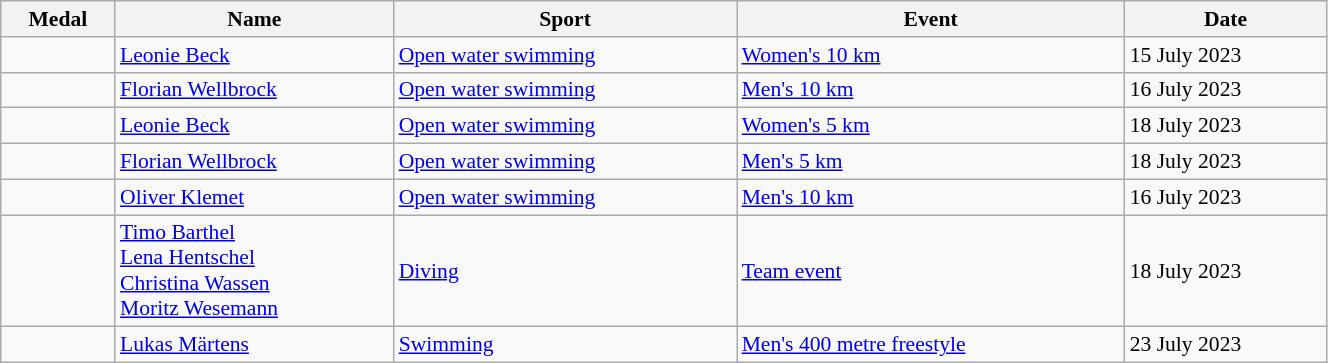<table class="wikitable sortable" style="font-size:90%; width:70%;">
<tr>
<th>Medal</th>
<th>Name</th>
<th>Sport</th>
<th>Event</th>
<th>Date</th>
</tr>
<tr>
<td></td>
<td><a href='#'>Leonie Beck</a></td>
<td><a href='#'>Open water swimming</a></td>
<td><a href='#'>Women's 10 km</a></td>
<td>15 July 2023</td>
</tr>
<tr>
<td></td>
<td><a href='#'>Florian Wellbrock</a></td>
<td><a href='#'>Open water swimming</a></td>
<td><a href='#'>Men's 10 km</a></td>
<td>16 July 2023</td>
</tr>
<tr>
<td></td>
<td><a href='#'>Leonie Beck</a></td>
<td><a href='#'>Open water swimming</a></td>
<td><a href='#'>Women's 5 km</a></td>
<td>18 July 2023</td>
</tr>
<tr>
<td></td>
<td><a href='#'>Florian Wellbrock</a></td>
<td><a href='#'>Open water swimming</a></td>
<td><a href='#'>Men's 5 km</a></td>
<td>18 July 2023</td>
</tr>
<tr>
<td></td>
<td><a href='#'>Oliver Klemet</a></td>
<td><a href='#'>Open water swimming</a></td>
<td><a href='#'>Men's 10 km</a></td>
<td>16 July 2023</td>
</tr>
<tr>
<td></td>
<td><a href='#'>Timo Barthel</a><br><a href='#'>Lena Hentschel</a><br><a href='#'>Christina Wassen</a><br><a href='#'>Moritz Wesemann</a></td>
<td><a href='#'>Diving</a></td>
<td><a href='#'>Team event</a></td>
<td>18 July 2023</td>
</tr>
<tr>
<td></td>
<td><a href='#'>Lukas Märtens</a></td>
<td><a href='#'>Swimming</a></td>
<td><a href='#'>Men's 400 metre freestyle</a></td>
<td>23 July 2023</td>
</tr>
</table>
